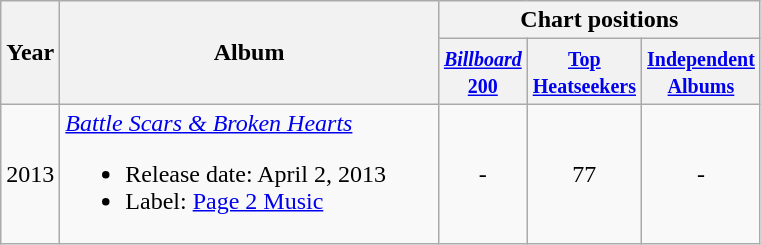<table class="wikitable">
<tr>
<th style="width:18px;" rowspan="2">Year</th>
<th style="width:245px;" rowspan="2">Album</th>
<th colspan="3">Chart positions</th>
</tr>
<tr>
<th style="width:50px;"><small><a href='#'><em>Billboard</em> 200</a></small></th>
<th style="width:50px;"><small><a href='#'>Top Heatseekers</a></small></th>
<th style="width:50px;"><small><a href='#'>Independent Albums</a></small></th>
</tr>
<tr>
<td>2013</td>
<td><em><a href='#'>Battle Scars & Broken Hearts</a></em><br><ul><li>Release date: April 2, 2013</li><li>Label: <a href='#'>Page 2 Music</a></li></ul></td>
<td style="text-align:center;">-</td>
<td style="text-align:center;">77</td>
<td style="text-align:center;">-</td>
</tr>
</table>
